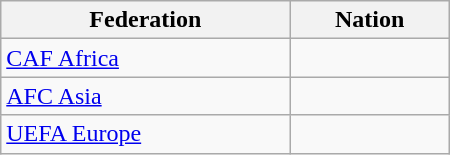<table class="wikitable" style="width:300px;">
<tr>
<th>Federation</th>
<th>Nation</th>
</tr>
<tr>
<td><a href='#'>CAF Africa</a></td>
<td> <em></em></td>
</tr>
<tr>
<td><a href='#'>AFC Asia</a></td>
<td></td>
</tr>
<tr>
<td><a href='#'>UEFA Europe</a></td>
<td></td>
</tr>
</table>
